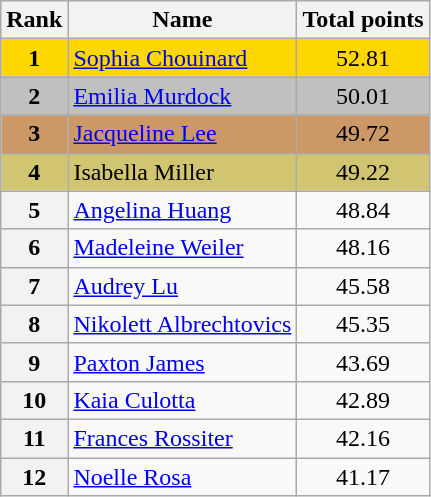<table class="wikitable sortable">
<tr>
<th>Rank</th>
<th>Name</th>
<th>Total points</th>
</tr>
<tr bgcolor="gold">
<td align="center"><strong>1</strong></td>
<td><a href='#'>Sophia Chouinard</a></td>
<td align="center">52.81</td>
</tr>
<tr bgcolor="silver">
<td align="center"><strong>2</strong></td>
<td><a href='#'>Emilia Murdock</a></td>
<td align="center">50.01</td>
</tr>
<tr bgcolor="cc9966">
<td align="center"><strong>3</strong></td>
<td><a href='#'>Jacqueline Lee</a></td>
<td align="center">49.72</td>
</tr>
<tr bgcolor="#d1c571">
<td align="center"><strong>4</strong></td>
<td>Isabella Miller</td>
<td align="center">49.22</td>
</tr>
<tr>
<th>5</th>
<td><a href='#'>Angelina Huang</a></td>
<td align="center">48.84</td>
</tr>
<tr>
<th>6</th>
<td><a href='#'>Madeleine Weiler</a></td>
<td align="center">48.16</td>
</tr>
<tr>
<th>7</th>
<td><a href='#'>Audrey Lu</a></td>
<td align="center">45.58</td>
</tr>
<tr>
<th>8</th>
<td><a href='#'>Nikolett Albrechtovics</a></td>
<td align="center">45.35</td>
</tr>
<tr>
<th>9</th>
<td><a href='#'>Paxton James</a></td>
<td align="center">43.69</td>
</tr>
<tr>
<th>10</th>
<td><a href='#'>Kaia Culotta</a></td>
<td align="center">42.89</td>
</tr>
<tr>
<th>11</th>
<td><a href='#'>Frances Rossiter</a></td>
<td align="center">42.16</td>
</tr>
<tr>
<th>12</th>
<td><a href='#'>Noelle Rosa</a></td>
<td align="center">41.17</td>
</tr>
</table>
